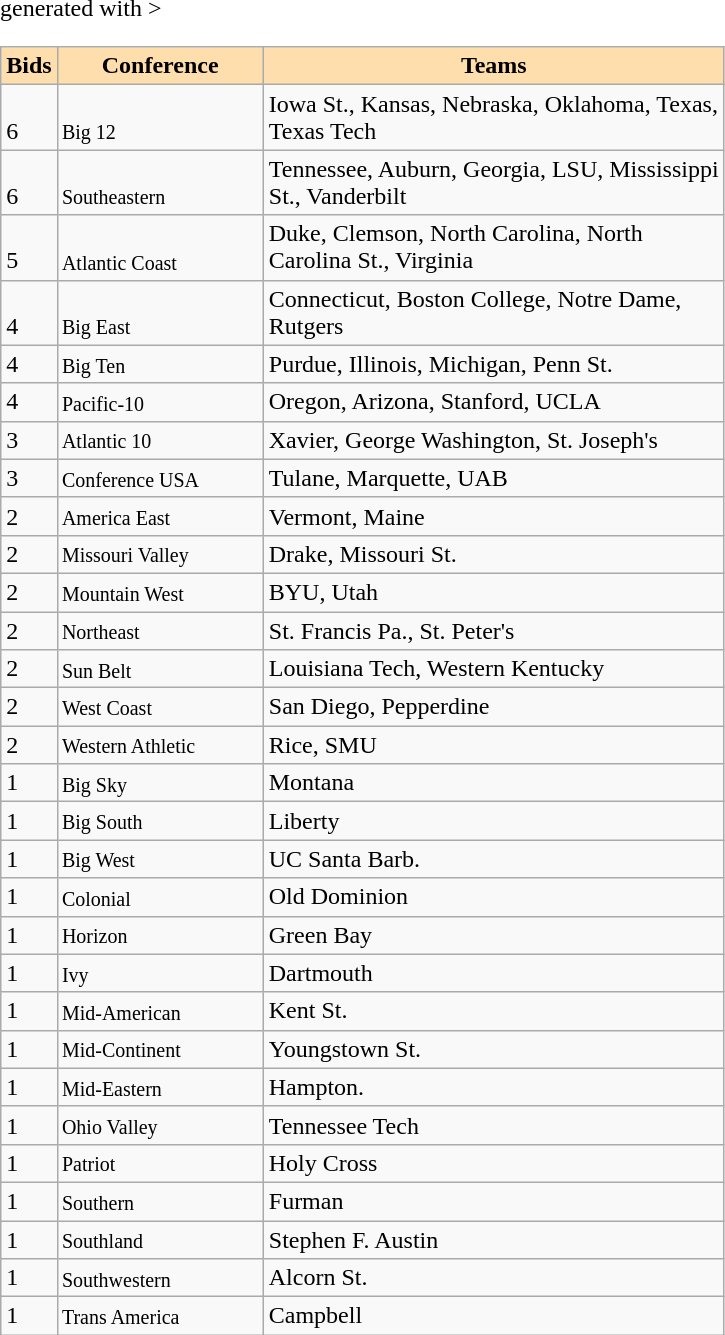<table class="wikitable" <hiddentext>generated with >
<tr style="background-color:#FFDEAD;font-weight:bold" align="center" valign="bottom">
<td width="28" height="14">Bids</td>
<td width="130">Conference</td>
<td width="300">Teams</td>
</tr>
<tr valign="bottom">
<td height="14">6</td>
<td style="font-size:10pt">Big 12</td>
<td>Iowa St., Kansas, Nebraska, Oklahoma, Texas, Texas Tech</td>
</tr>
<tr valign="bottom">
<td height="14">6</td>
<td style="font-size:10pt">Southeastern</td>
<td>Tennessee, Auburn, Georgia, LSU, Mississippi St., Vanderbilt</td>
</tr>
<tr valign="bottom">
<td height="14">5</td>
<td style="font-size:10pt">Atlantic Coast</td>
<td>Duke, Clemson, North Carolina, North Carolina St., Virginia</td>
</tr>
<tr valign="bottom">
<td height="14">4</td>
<td style="font-size:10pt">Big East</td>
<td>Connecticut, Boston College, Notre Dame, Rutgers</td>
</tr>
<tr valign="bottom">
<td height="14">4</td>
<td style="font-size:10pt">Big Ten</td>
<td>Purdue, Illinois, Michigan, Penn St.</td>
</tr>
<tr valign="bottom">
<td height="14">4</td>
<td style="font-size:10pt">Pacific-10</td>
<td>Oregon, Arizona, Stanford, UCLA</td>
</tr>
<tr valign="bottom">
<td height="14">3</td>
<td style="font-size:10pt">Atlantic 10</td>
<td>Xavier, George Washington, St. Joseph's</td>
</tr>
<tr valign="bottom">
<td height="14">3</td>
<td style="font-size:10pt">Conference USA</td>
<td>Tulane, Marquette, UAB</td>
</tr>
<tr valign="bottom">
<td height="14">2</td>
<td style="font-size:10pt">America East</td>
<td>Vermont, Maine</td>
</tr>
<tr valign="bottom">
<td height="14">2</td>
<td style="font-size:10pt">Missouri Valley</td>
<td>Drake, Missouri St.</td>
</tr>
<tr valign="bottom">
<td height="14">2</td>
<td style="font-size:10pt">Mountain West</td>
<td>BYU, Utah</td>
</tr>
<tr valign="bottom">
<td height="14">2</td>
<td style="font-size:10pt">Northeast</td>
<td>St. Francis Pa., St. Peter's</td>
</tr>
<tr valign="bottom">
<td height="14">2</td>
<td style="font-size:10pt">Sun Belt</td>
<td>Louisiana Tech, Western Kentucky</td>
</tr>
<tr valign="bottom">
<td height="14">2</td>
<td style="font-size:10pt">West Coast</td>
<td>San Diego, Pepperdine</td>
</tr>
<tr valign="bottom">
<td height="14">2</td>
<td style="font-size:10pt">Western Athletic</td>
<td>Rice, SMU</td>
</tr>
<tr valign="bottom">
<td height="14">1</td>
<td style="font-size:10pt">Big Sky</td>
<td>Montana</td>
</tr>
<tr valign="bottom">
<td height="14">1</td>
<td style="font-size:10pt">Big South</td>
<td>Liberty</td>
</tr>
<tr valign="bottom">
<td height="14">1</td>
<td style="font-size:10pt">Big West</td>
<td>UC Santa Barb.</td>
</tr>
<tr valign="bottom">
<td height="14">1</td>
<td style="font-size:10pt">Colonial</td>
<td>Old Dominion</td>
</tr>
<tr valign="bottom">
<td height="14">1</td>
<td style="font-size:10pt">Horizon</td>
<td>Green Bay</td>
</tr>
<tr valign="bottom">
<td height="14">1</td>
<td style="font-size:10pt">Ivy</td>
<td>Dartmouth</td>
</tr>
<tr valign="bottom">
<td height="14">1</td>
<td style="font-size:10pt">Mid-American</td>
<td>Kent St.</td>
</tr>
<tr valign="bottom">
<td height="14">1</td>
<td style="font-size:10pt">Mid-Continent</td>
<td>Youngstown St.</td>
</tr>
<tr valign="bottom">
<td height="14">1</td>
<td style="font-size:10pt">Mid-Eastern</td>
<td>Hampton.</td>
</tr>
<tr valign="bottom">
<td height="14">1</td>
<td style="font-size:10pt">Ohio Valley</td>
<td>Tennessee Tech</td>
</tr>
<tr valign="bottom">
<td height="14">1</td>
<td style="font-size:10pt">Patriot</td>
<td>Holy Cross</td>
</tr>
<tr valign="bottom">
<td height="14">1</td>
<td style="font-size:10pt">Southern</td>
<td>Furman</td>
</tr>
<tr valign="bottom">
<td height="14">1</td>
<td style="font-size:10pt">Southland</td>
<td>Stephen F. Austin</td>
</tr>
<tr valign="bottom">
<td height="14">1</td>
<td style="font-size:10pt">Southwestern</td>
<td>Alcorn St.</td>
</tr>
<tr valign="bottom">
<td height="14">1</td>
<td style="font-size:10pt">Trans America</td>
<td>Campbell</td>
</tr>
</table>
